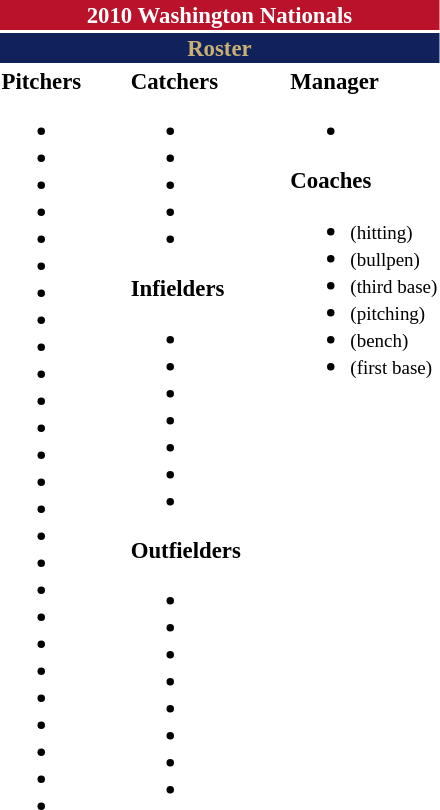<table class="toccolours" style="font-size: 95%;">
<tr>
<th colspan="10" style="background-color: #ba122b; color: #FFFFFF; text-align: center;">2010 Washington Nationals</th>
</tr>
<tr>
<td colspan="10" style="background-color: #11225b; color: #c9b074; text-align: center;"><strong>Roster</strong></td>
</tr>
<tr>
<td valign="top"><strong>Pitchers</strong><br><ul><li></li><li></li><li></li><li></li><li></li><li></li><li></li><li></li><li></li><li></li><li></li><li></li><li></li><li></li><li></li><li></li><li></li><li></li><li></li><li></li><li></li><li></li><li></li><li></li><li></li><li></li></ul></td>
<td width="25px"></td>
<td valign="top"><strong>Catchers</strong><br><ul><li></li><li></li><li></li><li></li><li></li></ul><strong>Infielders</strong><ul><li></li><li></li><li></li><li></li><li></li><li></li><li></li></ul><strong>Outfielders</strong><ul><li></li><li></li><li></li><li></li><li></li><li></li><li></li><li></li></ul></td>
<td width="25px"></td>
<td valign="top"><strong>Manager</strong><br><ul><li></li></ul><strong>Coaches</strong><ul><li> <small>(hitting)</small></li><li> <small>(bullpen)</small></li><li> <small>(third base)</small></li><li> <small>(pitching)</small></li><li><small>(bench)</small></li><li> <small>(first base)</small></li></ul></td>
</tr>
<tr>
</tr>
</table>
